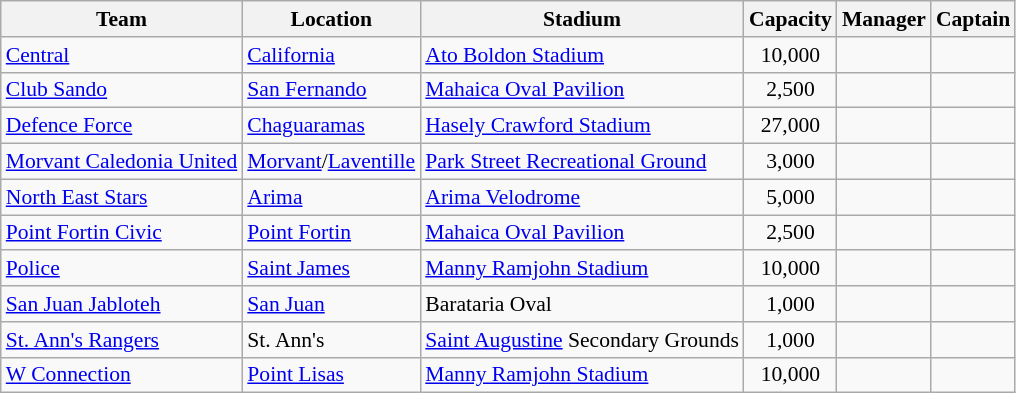<table class="sortable wikitable" style="font-size:90%;">
<tr>
<th>Team</th>
<th>Location</th>
<th>Stadium</th>
<th>Capacity</th>
<th>Manager</th>
<th>Captain</th>
</tr>
<tr>
<td><a href='#'>Central</a></td>
<td><a href='#'>California</a></td>
<td><a href='#'>Ato Boldon Stadium</a></td>
<td align=center>10,000</td>
<td> </td>
<td> </td>
</tr>
<tr>
<td><a href='#'>Club Sando</a></td>
<td><a href='#'>San Fernando</a></td>
<td><a href='#'>Mahaica Oval Pavilion</a></td>
<td align=center>2,500</td>
<td> </td>
<td> </td>
</tr>
<tr>
<td><a href='#'>Defence Force</a></td>
<td><a href='#'>Chaguaramas</a></td>
<td><a href='#'>Hasely Crawford Stadium</a></td>
<td align=center>27,000</td>
<td> </td>
<td> </td>
</tr>
<tr>
<td><a href='#'>Morvant Caledonia United</a></td>
<td><a href='#'>Morvant</a>/<a href='#'>Laventille</a></td>
<td><a href='#'>Park Street Recreational Ground</a></td>
<td align=center>3,000</td>
<td> </td>
<td> </td>
</tr>
<tr>
<td><a href='#'>North East Stars</a></td>
<td><a href='#'>Arima</a></td>
<td><a href='#'>Arima Velodrome</a></td>
<td align=center>5,000</td>
<td> </td>
<td> </td>
</tr>
<tr>
<td><a href='#'>Point Fortin Civic</a></td>
<td><a href='#'>Point Fortin</a></td>
<td><a href='#'>Mahaica Oval Pavilion</a></td>
<td align=center>2,500</td>
<td> </td>
<td> </td>
</tr>
<tr>
<td><a href='#'>Police</a></td>
<td><a href='#'>Saint James</a></td>
<td><a href='#'>Manny Ramjohn Stadium</a></td>
<td align=center>10,000</td>
<td> </td>
<td> </td>
</tr>
<tr>
<td><a href='#'>San Juan Jabloteh</a></td>
<td><a href='#'>San Juan</a></td>
<td>Barataria Oval</td>
<td align=center>1,000</td>
<td> </td>
<td> </td>
</tr>
<tr>
<td><a href='#'>St. Ann's Rangers</a></td>
<td>St. Ann's</td>
<td><a href='#'>Saint Augustine</a> Secondary Grounds</td>
<td align=center>1,000</td>
<td> </td>
<td> </td>
</tr>
<tr>
<td><a href='#'>W Connection</a></td>
<td><a href='#'>Point Lisas</a></td>
<td><a href='#'>Manny Ramjohn Stadium</a></td>
<td align=center>10,000</td>
<td> </td>
<td> </td>
</tr>
</table>
